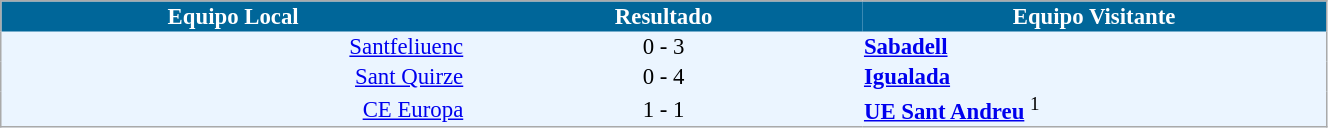<table cellspacing="0" style="background: #EBF5FF; border: 1px #aaa solid; border-collapse: collapse; font-size: 95%;" width=70%>
<tr bgcolor=#006699 style="color:white;">
<th width=35%>Equipo Local</th>
<th>Resultado</th>
<th width=35%>Equipo Visitante</th>
</tr>
<tr>
<td align=right><a href='#'>Santfeliuenc</a></td>
<td align=center>0 - 3</td>
<td><strong><a href='#'>Sabadell</a></strong></td>
</tr>
<tr>
<td align=right><a href='#'>Sant Quirze</a></td>
<td align=center>0 - 4</td>
<td><strong><a href='#'>Igualada</a></strong></td>
</tr>
<tr>
<td align=right><a href='#'>CE Europa</a></td>
<td align=center>1 - 1</td>
<td><strong><a href='#'>UE Sant Andreu</a></strong> <sup>1</sup></td>
</tr>
</table>
